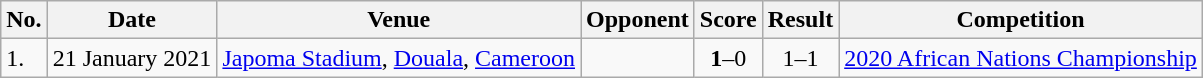<table class="wikitable">
<tr>
<th>No.</th>
<th>Date</th>
<th>Venue</th>
<th>Opponent</th>
<th>Score</th>
<th>Result</th>
<th>Competition</th>
</tr>
<tr>
<td>1.</td>
<td>21 January 2021</td>
<td><a href='#'>Japoma Stadium</a>, <a href='#'>Douala</a>, <a href='#'>Cameroon</a></td>
<td></td>
<td align=center><strong>1</strong>–0</td>
<td align=center>1–1</td>
<td><a href='#'>2020 African Nations Championship</a></td>
</tr>
</table>
